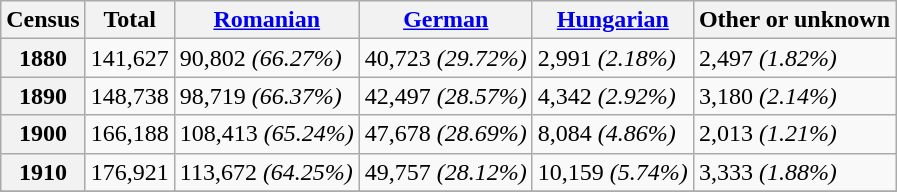<table class="wikitable">
<tr>
<th>Census</th>
<th>Total</th>
<th><a href='#'>Romanian</a></th>
<th><a href='#'>German</a></th>
<th><a href='#'>Hungarian</a></th>
<th>Other or unknown</th>
</tr>
<tr>
<th>1880</th>
<td>141,627</td>
<td>90,802 <em>(66.27%)</em></td>
<td>40,723 <em>(29.72%)</em></td>
<td>2,991 <em>(2.18%)</em></td>
<td>2,497 <em>(1.82%)</em></td>
</tr>
<tr>
<th>1890</th>
<td>148,738</td>
<td>98,719 <em>(66.37%)</em></td>
<td>42,497 <em>(28.57%)</em></td>
<td>4,342 <em>(2.92%)</em></td>
<td>3,180 <em>(2.14%)</em></td>
</tr>
<tr>
<th>1900</th>
<td>166,188</td>
<td>108,413 <em>(65.24%)</em></td>
<td>47,678 <em>(28.69%)</em></td>
<td>8,084 <em>(4.86%)</em></td>
<td>2,013 <em>(1.21%)</em></td>
</tr>
<tr>
<th>1910</th>
<td>176,921</td>
<td>113,672 <em>(64.25%)</em></td>
<td>49,757 <em>(28.12%)</em></td>
<td>10,159 <em>(5.74%)</em></td>
<td>3,333 <em>(1.88%)</em></td>
</tr>
<tr>
</tr>
</table>
